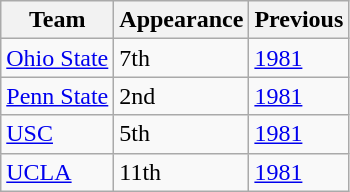<table class="wikitable sortable">
<tr>
<th>Team</th>
<th>Appearance</th>
<th>Previous</th>
</tr>
<tr>
<td><a href='#'>Ohio State</a></td>
<td>7th</td>
<td><a href='#'>1981</a></td>
</tr>
<tr>
<td><a href='#'>Penn State</a></td>
<td>2nd</td>
<td><a href='#'>1981</a></td>
</tr>
<tr>
<td><a href='#'>USC</a></td>
<td>5th</td>
<td><a href='#'>1981</a></td>
</tr>
<tr>
<td><a href='#'>UCLA</a></td>
<td>11th</td>
<td><a href='#'>1981</a></td>
</tr>
</table>
